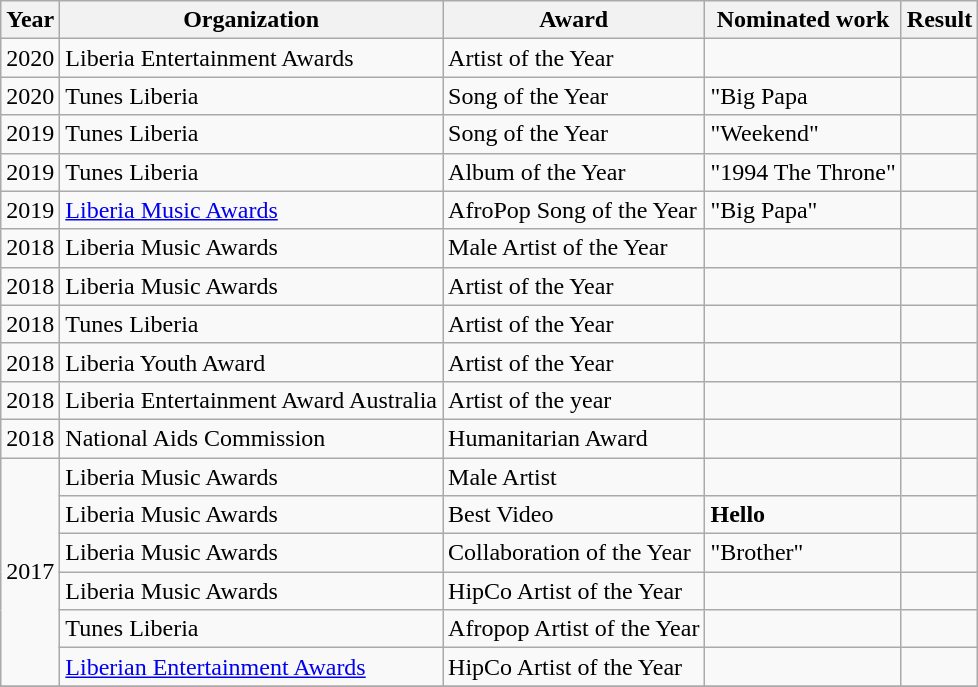<table class="wikitable">
<tr>
<th>Year</th>
<th>Organization</th>
<th>Award</th>
<th>Nominated work</th>
<th>Result</th>
</tr>
<tr>
<td>2020</td>
<td>Liberia Entertainment Awards</td>
<td>Artist of the Year</td>
<td></td>
<td></td>
</tr>
<tr>
<td>2020</td>
<td>Tunes Liberia</td>
<td>Song of the Year</td>
<td>"Big Papa</td>
<td></td>
</tr>
<tr>
<td>2019</td>
<td>Tunes Liberia</td>
<td>Song of the Year</td>
<td>"Weekend"</td>
<td></td>
</tr>
<tr>
<td>2019</td>
<td>Tunes Liberia</td>
<td>Album of the Year</td>
<td>"1994 The Throne"</td>
<td></td>
</tr>
<tr>
<td>2019</td>
<td><a href='#'>Liberia Music Awards</a></td>
<td>AfroPop Song of the Year</td>
<td>"Big Papa"</td>
<td></td>
</tr>
<tr>
<td>2018</td>
<td>Liberia Music Awards</td>
<td>Male Artist of the Year</td>
<td></td>
<td></td>
</tr>
<tr>
<td>2018</td>
<td>Liberia Music Awards</td>
<td>Artist of the Year</td>
<td></td>
<td></td>
</tr>
<tr>
<td>2018</td>
<td>Tunes Liberia</td>
<td>Artist of the Year</td>
<td></td>
<td></td>
</tr>
<tr>
<td>2018</td>
<td>Liberia Youth Award</td>
<td>Artist of the Year</td>
<td></td>
<td></td>
</tr>
<tr>
<td>2018</td>
<td>Liberia Entertainment Award Australia</td>
<td>Artist of the year</td>
<td></td>
<td></td>
</tr>
<tr>
<td>2018</td>
<td>National Aids Commission</td>
<td>Humanitarian Award</td>
<td></td>
<td></td>
</tr>
<tr>
<td rowspan="6">2017</td>
<td>Liberia Music Awards</td>
<td>Male Artist</td>
<td></td>
<td></td>
</tr>
<tr>
<td>Liberia Music Awards</td>
<td>Best Video</td>
<td><strong>Hello<em></td>
<td></td>
</tr>
<tr>
<td>Liberia Music Awards</td>
<td>Collaboration of the Year</td>
<td>"Brother"</td>
<td></td>
</tr>
<tr>
<td>Liberia Music Awards</td>
<td>HipCo Artist of the Year</td>
<td></td>
<td></td>
</tr>
<tr>
<td>Tunes Liberia</td>
<td>Afropop Artist of the Year</td>
<td></td>
<td></td>
</tr>
<tr>
<td><a href='#'>Liberian Entertainment Awards</a></td>
<td>HipCo Artist of the Year</td>
<td></td>
<td></td>
</tr>
<tr>
</tr>
</table>
